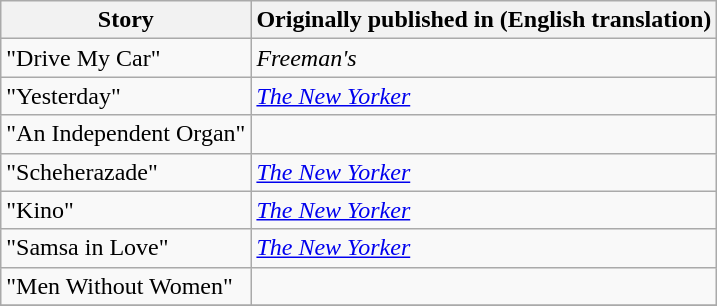<table class="wikitable">
<tr>
<th><strong>Story</strong></th>
<th><strong>Originally published in (English translation)</strong></th>
</tr>
<tr>
<td>"Drive My Car"</td>
<td><em>Freeman's</em></td>
</tr>
<tr>
<td>"Yesterday"</td>
<td><em><a href='#'>The New Yorker</a></em></td>
</tr>
<tr>
<td>"An Independent Organ"</td>
<td></td>
</tr>
<tr>
<td>"Scheherazade"</td>
<td><em><a href='#'>The New Yorker</a></em></td>
</tr>
<tr>
<td>"Kino"</td>
<td><em><a href='#'>The New Yorker</a></em></td>
</tr>
<tr>
<td>"Samsa in Love"</td>
<td><em><a href='#'>The New Yorker</a></em></td>
</tr>
<tr>
<td>"Men Without Women"</td>
<td></td>
</tr>
<tr>
</tr>
</table>
